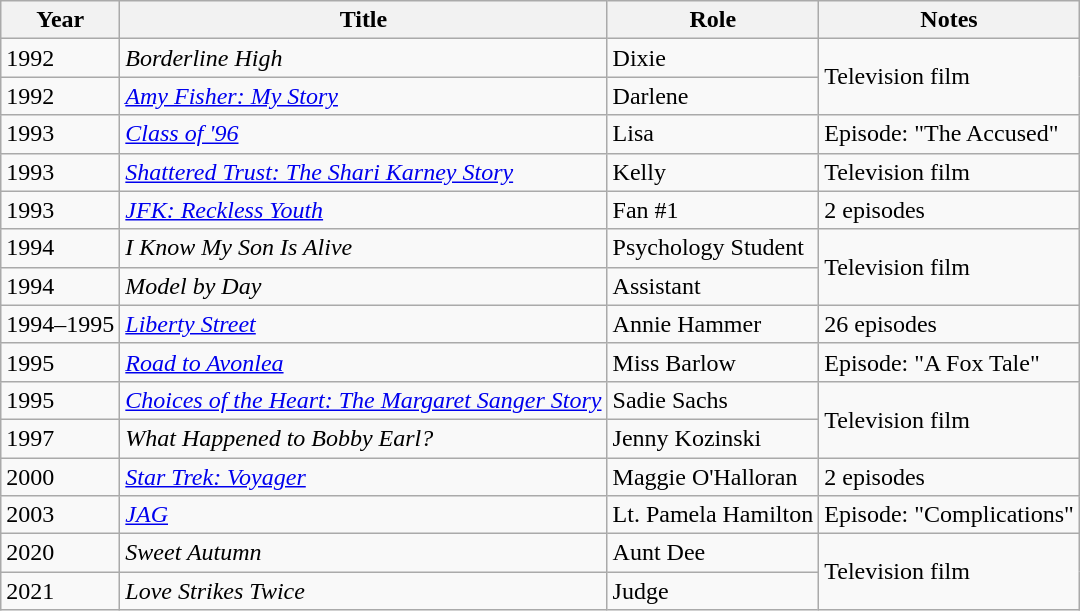<table class="wikitable sortable">
<tr>
<th>Year</th>
<th>Title</th>
<th>Role</th>
<th>Notes</th>
</tr>
<tr>
<td>1992</td>
<td><em>Borderline High</em></td>
<td>Dixie</td>
<td rowspan="2">Television film</td>
</tr>
<tr>
<td>1992</td>
<td><em><a href='#'>Amy Fisher: My Story</a></em></td>
<td>Darlene</td>
</tr>
<tr>
<td>1993</td>
<td><em><a href='#'>Class of '96</a></em></td>
<td>Lisa</td>
<td>Episode: "The Accused"</td>
</tr>
<tr>
<td>1993</td>
<td><em><a href='#'>Shattered Trust: The Shari Karney Story</a></em></td>
<td>Kelly</td>
<td>Television film</td>
</tr>
<tr>
<td>1993</td>
<td><em><a href='#'>JFK: Reckless Youth</a></em></td>
<td>Fan #1</td>
<td>2 episodes</td>
</tr>
<tr>
<td>1994</td>
<td><em>I Know My Son Is Alive</em></td>
<td>Psychology Student</td>
<td rowspan="2">Television film</td>
</tr>
<tr>
<td>1994</td>
<td><em>Model by Day</em></td>
<td>Assistant</td>
</tr>
<tr>
<td>1994–1995</td>
<td><a href='#'><em>Liberty Street</em></a></td>
<td>Annie Hammer</td>
<td>26 episodes</td>
</tr>
<tr>
<td>1995</td>
<td><em><a href='#'>Road to Avonlea</a></em></td>
<td>Miss Barlow</td>
<td>Episode: "A Fox Tale"</td>
</tr>
<tr>
<td>1995</td>
<td><em><a href='#'>Choices of the Heart: The Margaret Sanger Story</a></em></td>
<td>Sadie Sachs</td>
<td rowspan="2">Television film</td>
</tr>
<tr>
<td>1997</td>
<td><em>What Happened to Bobby Earl?</em></td>
<td>Jenny Kozinski</td>
</tr>
<tr>
<td>2000</td>
<td><em><a href='#'>Star Trek: Voyager</a></em></td>
<td>Maggie O'Halloran</td>
<td>2 episodes</td>
</tr>
<tr>
<td>2003</td>
<td><a href='#'><em>JAG</em></a></td>
<td>Lt. Pamela Hamilton</td>
<td>Episode: "Complications"</td>
</tr>
<tr>
<td>2020</td>
<td><em>Sweet Autumn</em></td>
<td>Aunt Dee</td>
<td rowspan="2">Television film</td>
</tr>
<tr>
<td>2021</td>
<td><em>Love Strikes Twice</em></td>
<td>Judge</td>
</tr>
</table>
